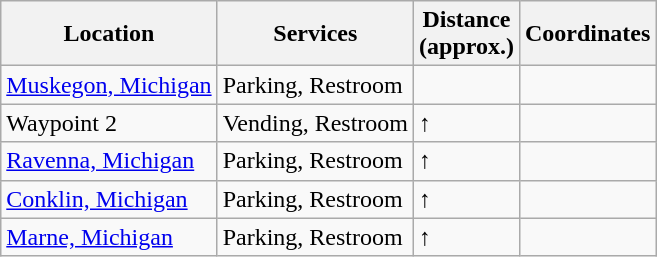<table class="wikitable">
<tr>
<th>Location</th>
<th>Services</th>
<th>Distance<br> (approx.)</th>
<th>Coordinates</th>
</tr>
<tr>
<td><a href='#'>Muskegon, Michigan</a></td>
<td>Parking, Restroom</td>
<td></td>
<td></td>
</tr>
<tr>
<td>Waypoint 2</td>
<td>Vending, Restroom</td>
<td>↑ </td>
<td></td>
</tr>
<tr>
<td><a href='#'>Ravenna, Michigan</a></td>
<td>Parking, Restroom</td>
<td>↑ </td>
<td></td>
</tr>
<tr>
<td><a href='#'>Conklin, Michigan</a></td>
<td>Parking, Restroom</td>
<td>↑ </td>
<td></td>
</tr>
<tr>
<td><a href='#'>Marne, Michigan</a></td>
<td>Parking, Restroom</td>
<td>↑ </td>
<td></td>
</tr>
</table>
